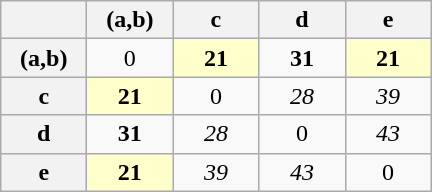<table class="wikitable" style="text-align: center">
<tr>
<th style="width: 50px;"></th>
<th style="width: 50px;">(a,b)</th>
<th style="width: 50px;">c</th>
<th style="width: 50px;">d</th>
<th style="width: 50px;">e</th>
</tr>
<tr>
<th>(a,b)</th>
<td>0</td>
<td style=background:#ffffcc;><strong>21</strong></td>
<td><strong>31</strong></td>
<td style=background:#ffffcc;><strong>21</strong></td>
</tr>
<tr>
<th>c</th>
<td style=background:#ffffcc;><strong>21</strong></td>
<td>0</td>
<td><em>28</em></td>
<td><em>39</em></td>
</tr>
<tr>
<th>d</th>
<td><strong>31</strong></td>
<td><em>28</em></td>
<td>0</td>
<td><em>43</em></td>
</tr>
<tr>
<th>e</th>
<td style=background:#ffffcc;><strong>21</strong></td>
<td><em>39</em></td>
<td><em>43</em></td>
<td>0</td>
</tr>
</table>
